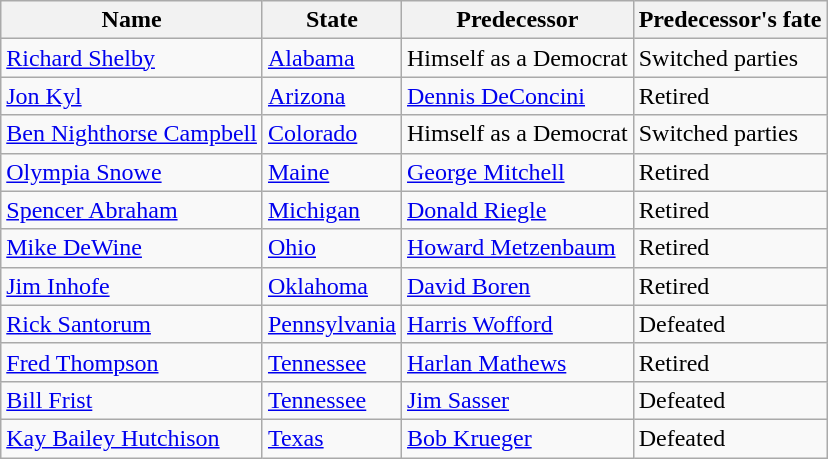<table class="wikitable">
<tr>
<th rowspan=1>Name</th>
<th rowspan=1>State</th>
<th rowspan=1>Predecessor</th>
<th rowspan=1>Predecessor's fate</th>
</tr>
<tr>
<td><a href='#'>Richard Shelby</a></td>
<td><a href='#'>Alabama</a></td>
<td>Himself as a Democrat</td>
<td>Switched parties</td>
</tr>
<tr>
<td><a href='#'>Jon Kyl</a></td>
<td><a href='#'>Arizona</a></td>
<td><a href='#'>Dennis DeConcini</a></td>
<td>Retired</td>
</tr>
<tr>
<td><a href='#'>Ben Nighthorse Campbell</a></td>
<td><a href='#'>Colorado</a></td>
<td>Himself as a Democrat</td>
<td>Switched parties</td>
</tr>
<tr>
<td><a href='#'>Olympia Snowe</a></td>
<td><a href='#'>Maine</a></td>
<td><a href='#'>George Mitchell</a></td>
<td>Retired</td>
</tr>
<tr>
<td><a href='#'>Spencer Abraham</a></td>
<td><a href='#'>Michigan</a></td>
<td><a href='#'>Donald Riegle</a></td>
<td>Retired</td>
</tr>
<tr>
<td><a href='#'>Mike DeWine</a></td>
<td><a href='#'>Ohio</a></td>
<td><a href='#'>Howard Metzenbaum</a></td>
<td>Retired</td>
</tr>
<tr>
<td><a href='#'>Jim Inhofe</a></td>
<td><a href='#'>Oklahoma</a></td>
<td><a href='#'>David Boren</a></td>
<td>Retired</td>
</tr>
<tr>
<td><a href='#'>Rick Santorum</a></td>
<td><a href='#'>Pennsylvania</a></td>
<td><a href='#'>Harris Wofford</a></td>
<td>Defeated</td>
</tr>
<tr>
<td><a href='#'>Fred Thompson</a></td>
<td><a href='#'>Tennessee</a></td>
<td><a href='#'>Harlan Mathews</a></td>
<td>Retired</td>
</tr>
<tr>
<td><a href='#'>Bill Frist</a></td>
<td><a href='#'>Tennessee</a></td>
<td><a href='#'>Jim Sasser</a></td>
<td>Defeated</td>
</tr>
<tr>
<td><a href='#'>Kay Bailey Hutchison</a></td>
<td><a href='#'>Texas</a></td>
<td><a href='#'>Bob Krueger</a></td>
<td>Defeated</td>
</tr>
</table>
